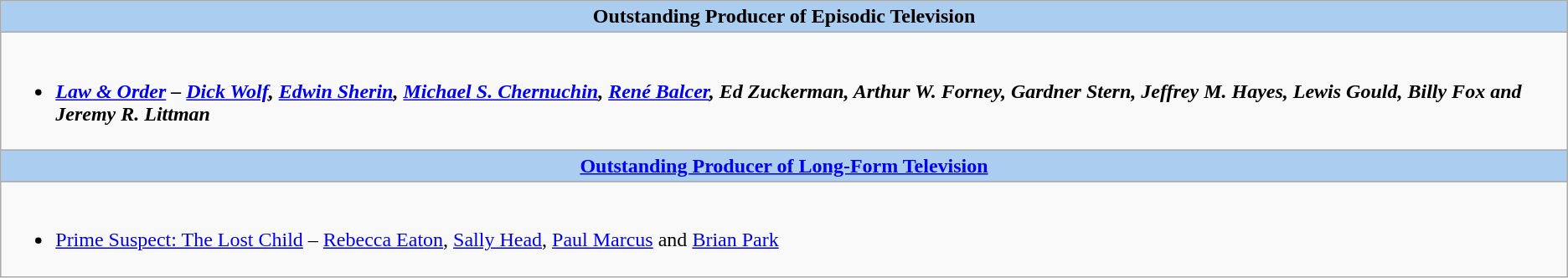<table class="wikitable">
<tr>
<th colspan="2" style="background:#abcdef;">Outstanding Producer of Episodic Television</th>
</tr>
<tr>
<td colspan="2" style="vertical-align:top;"><br><ul><li><strong><em><a href='#'>Law & Order</a><em> – <a href='#'>Dick Wolf</a>, <a href='#'>Edwin Sherin</a>, <a href='#'>Michael S. Chernuchin</a>, <a href='#'>René Balcer</a>, Ed Zuckerman, Arthur W. Forney, Gardner Stern, Jeffrey M. Hayes, Lewis Gould, Billy Fox and Jeremy R. Littman<strong></li></ul></td>
</tr>
<tr>
<th colspan="2" style="background:#abcdef;"><a href='#'>Outstanding Producer of Long-Form Television</a></th>
</tr>
<tr>
<td colspan="2" style="vertical-align:top;"><br><ul><li></em></strong><a href='#'>Prime Suspect: The Lost Child</a></em> – <a href='#'>Rebecca Eaton</a>, <a href='#'>Sally Head</a>, <a href='#'>Paul Marcus</a> and <a href='#'>Brian Park</a></strong></li></ul></td>
</tr>
</table>
